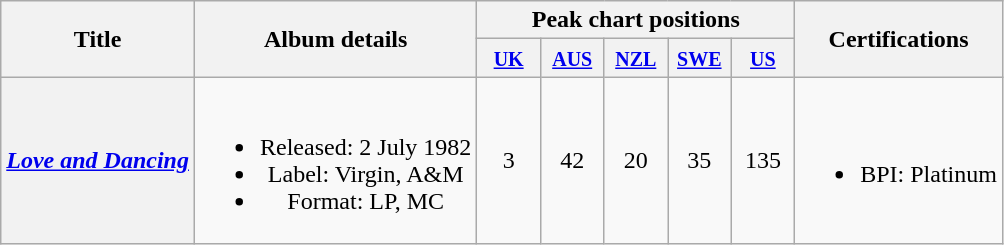<table class="wikitable plainrowheaders" style="text-align:center;">
<tr>
<th rowspan="2">Title</th>
<th rowspan="2">Album details</th>
<th colspan="5">Peak chart positions</th>
<th rowspan="2">Certifications</th>
</tr>
<tr>
<th width="35"><small><a href='#'>UK</a></small><br></th>
<th width="35"><small><a href='#'>AUS</a><br></small></th>
<th width="35"><small><a href='#'>NZL</a></small><br></th>
<th width="35"><small><a href='#'>SWE</a></small><br></th>
<th width="35"><small><a href='#'>US</a><br></small></th>
</tr>
<tr>
<th scope="row"><em><a href='#'>Love and Dancing</a></em></th>
<td><br><ul><li>Released: 2 July 1982</li><li>Label: Virgin, A&M</li><li>Format: LP, MC</li></ul></td>
<td align="center">3</td>
<td align="center">42</td>
<td align="center">20</td>
<td align="center">35</td>
<td align="center">135</td>
<td><br><ul><li>BPI: Platinum</li></ul></td>
</tr>
</table>
